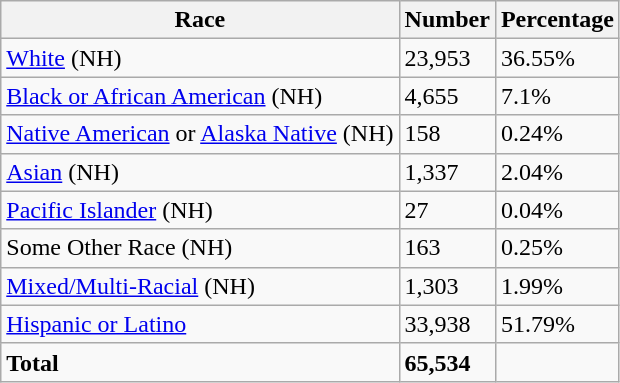<table class="wikitable">
<tr>
<th>Race</th>
<th>Number</th>
<th>Percentage</th>
</tr>
<tr>
<td><a href='#'>White</a> (NH)</td>
<td>23,953</td>
<td>36.55%</td>
</tr>
<tr>
<td><a href='#'>Black or African American</a> (NH)</td>
<td>4,655</td>
<td>7.1%</td>
</tr>
<tr>
<td><a href='#'>Native American</a> or <a href='#'>Alaska Native</a> (NH)</td>
<td>158</td>
<td>0.24%</td>
</tr>
<tr>
<td><a href='#'>Asian</a> (NH)</td>
<td>1,337</td>
<td>2.04%</td>
</tr>
<tr>
<td><a href='#'>Pacific Islander</a> (NH)</td>
<td>27</td>
<td>0.04%</td>
</tr>
<tr>
<td>Some Other Race (NH)</td>
<td>163</td>
<td>0.25%</td>
</tr>
<tr>
<td><a href='#'>Mixed/Multi-Racial</a> (NH)</td>
<td>1,303</td>
<td>1.99%</td>
</tr>
<tr>
<td><a href='#'>Hispanic or Latino</a></td>
<td>33,938</td>
<td>51.79%</td>
</tr>
<tr>
<td><strong>Total</strong></td>
<td><strong>65,534</strong></td>
<td></td>
</tr>
</table>
